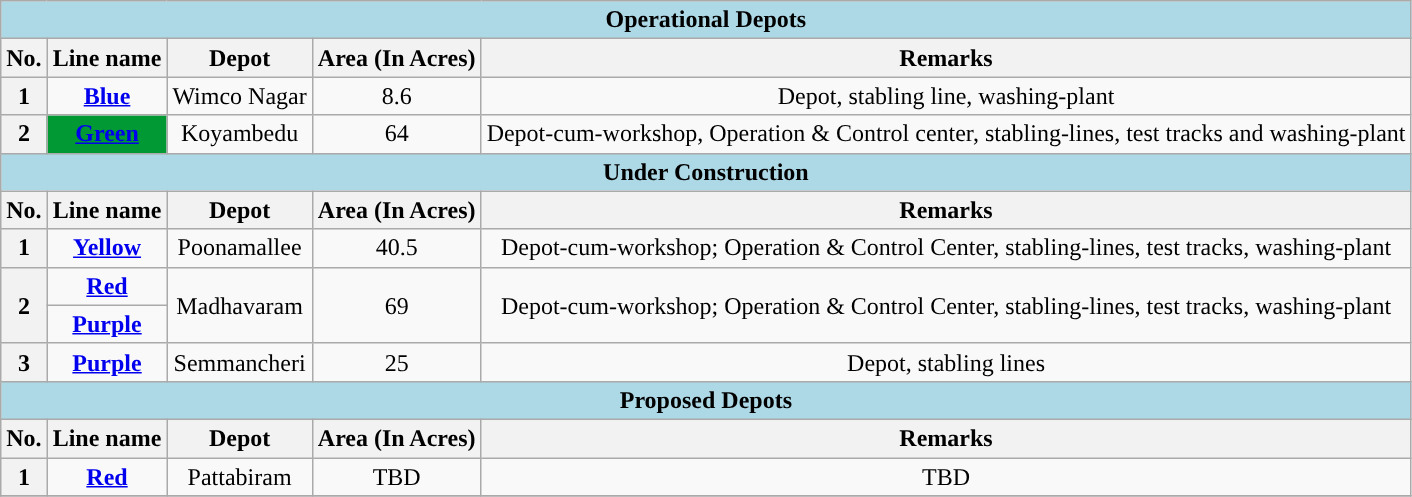<table class="wikitable sortable" align="center" style="text-align:center; style=" font-size:85%;margin:auto">
<tr>
<th colspan="5" style="background:#ADD8E6;">Operational Depots</th>
</tr>
<tr>
<th>No.</th>
<th>Line name</th>
<th>Depot</th>
<th>Area (In Acres)</th>
<th>Remarks</th>
</tr>
<tr>
<th>1</th>
<td style="background:#"><a href='#'><span><strong>Blue</strong></span></a></td>
<td>Wimco Nagar</td>
<td>8.6</td>
<td>Depot, stabling line, washing-plant</td>
</tr>
<tr>
<th>2</th>
<td rowspan="1" style="background:#009933; text-align: center;"><a href='#'><span><strong>Green</strong></span></a></td>
<td>Koyambedu</td>
<td>64</td>
<td>Depot-cum-workshop, Operation & Control center, stabling-lines, test tracks and washing-plant</td>
</tr>
<tr>
<th colspan="5" style="background:#ADD8E6;">Under Construction</th>
</tr>
<tr>
<th>No.</th>
<th>Line name</th>
<th>Depot</th>
<th>Area (In Acres)</th>
<th>Remarks</th>
</tr>
<tr>
<th>1</th>
<td style="background:#"><a href='#'><span><strong>Yellow</strong></span></a></td>
<td>Poonamallee</td>
<td>40.5</td>
<td>Depot-cum-workshop; Operation & Control Center, stabling-lines, test tracks, washing-plant</td>
</tr>
<tr>
<th rowspan="2">2</th>
<td style="background:#"><a href='#'><span><strong>Red</strong></span></a></td>
<td rowspan="2">Madhavaram</td>
<td rowspan="2">69</td>
<td rowspan="2">Depot-cum-workshop; Operation & Control Center, stabling-lines, test tracks, washing-plant</td>
</tr>
<tr>
<td style="background:#"><a href='#'><span><strong>Purple</strong></span></a></td>
</tr>
<tr>
<th>3</th>
<td style="background:#"><a href='#'><span><strong>Purple</strong></span></a></td>
<td>Semmancheri</td>
<td>25</td>
<td>Depot, stabling lines</td>
</tr>
<tr>
<th colspan="5" style="background:#ADD8E6;">Proposed Depots</th>
</tr>
<tr>
<th>No.</th>
<th>Line name</th>
<th>Depot</th>
<th>Area (In Acres)</th>
<th>Remarks</th>
</tr>
<tr>
<th>1</th>
<td style="background:#"><a href='#'><span><strong>Red</strong></span></a></td>
<td>Pattabiram</td>
<td>TBD</td>
<td>TBD</td>
</tr>
<tr>
</tr>
</table>
